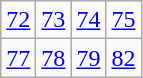<table class=wikitable>
<tr align=center>
<td><a href='#'>72</a><br></td>
<td><a href='#'>73</a><br></td>
<td><a href='#'>74</a><br></td>
<td><a href='#'>75</a><br></td>
</tr>
<tr align=center>
<td><a href='#'>77</a><br></td>
<td><a href='#'>78</a><br></td>
<td><a href='#'>79</a><br></td>
<td><a href='#'>82</a><br></td>
</tr>
</table>
